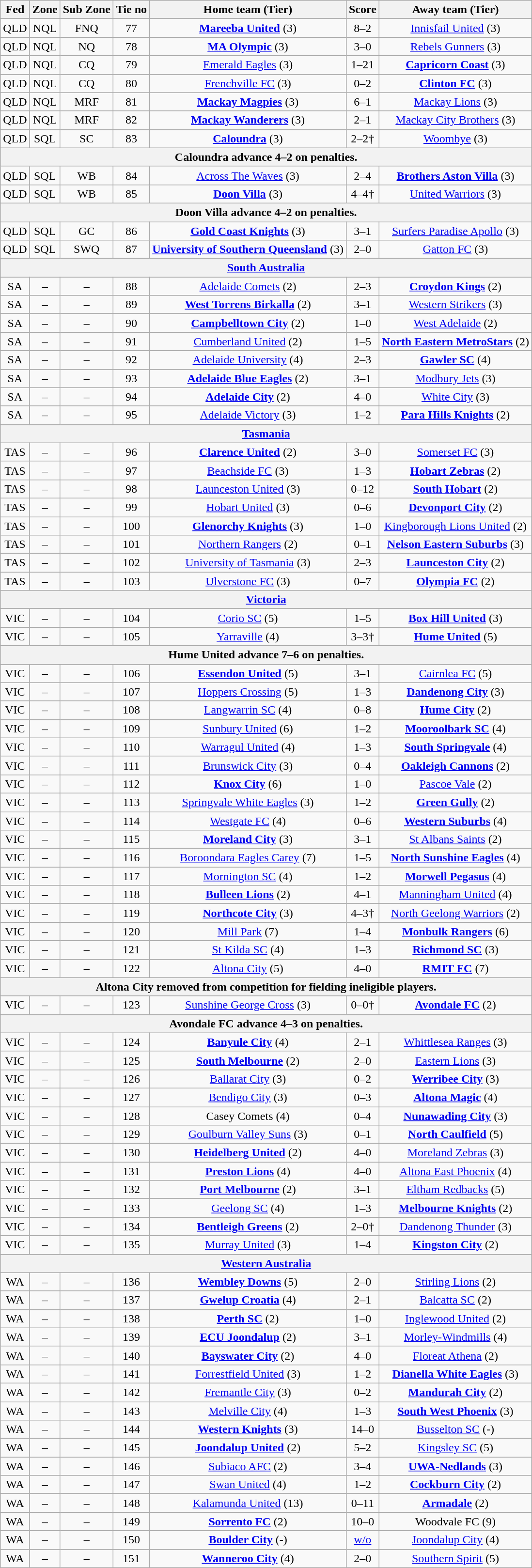<table class="wikitable" style="text-align:center">
<tr>
<th>Fed</th>
<th>Zone</th>
<th>Sub Zone</th>
<th>Tie no</th>
<th>Home team (Tier)</th>
<th>Score</th>
<th>Away team (Tier)</th>
</tr>
<tr>
<td>QLD</td>
<td>NQL</td>
<td>FNQ</td>
<td>77</td>
<td><strong><a href='#'>Mareeba United</a></strong> (3)</td>
<td>8–2</td>
<td><a href='#'>Innisfail United</a> (3)</td>
</tr>
<tr>
<td>QLD</td>
<td>NQL</td>
<td>NQ</td>
<td>78</td>
<td><strong><a href='#'>MA Olympic</a></strong> (3)</td>
<td>3–0</td>
<td><a href='#'>Rebels Gunners</a> (3)</td>
</tr>
<tr>
<td>QLD</td>
<td>NQL</td>
<td>CQ</td>
<td>79</td>
<td><a href='#'>Emerald Eagles</a> (3)</td>
<td>1–21</td>
<td><strong><a href='#'>Capricorn Coast</a></strong> (3)</td>
</tr>
<tr>
<td>QLD</td>
<td>NQL</td>
<td>CQ</td>
<td>80</td>
<td><a href='#'>Frenchville FC</a> (3)</td>
<td>0–2</td>
<td><strong><a href='#'>Clinton FC</a></strong> (3)</td>
</tr>
<tr>
<td>QLD</td>
<td>NQL</td>
<td>MRF</td>
<td>81</td>
<td><strong><a href='#'>Mackay Magpies</a></strong> (3)</td>
<td>6–1</td>
<td><a href='#'>Mackay Lions</a> (3)</td>
</tr>
<tr>
<td>QLD</td>
<td>NQL</td>
<td>MRF</td>
<td>82</td>
<td><strong><a href='#'>Mackay Wanderers</a></strong> (3)</td>
<td>2–1</td>
<td><a href='#'>Mackay City Brothers</a> (3)</td>
</tr>
<tr>
<td>QLD</td>
<td>SQL</td>
<td>SC</td>
<td>83</td>
<td><strong><a href='#'>Caloundra</a></strong> (3)</td>
<td>2–2†</td>
<td><a href='#'>Woombye</a> (3)</td>
</tr>
<tr>
<th colspan=7>Caloundra advance 4–2 on penalties.</th>
</tr>
<tr>
<td>QLD</td>
<td>SQL</td>
<td>WB</td>
<td>84</td>
<td><a href='#'>Across The Waves</a> (3)</td>
<td>2–4</td>
<td><strong><a href='#'>Brothers Aston Villa</a></strong> (3)</td>
</tr>
<tr>
<td>QLD</td>
<td>SQL</td>
<td>WB</td>
<td>85</td>
<td><strong><a href='#'>Doon Villa</a></strong> (3)</td>
<td>4–4†</td>
<td><a href='#'>United Warriors</a> (3)</td>
</tr>
<tr>
<th colspan=7>Doon Villa advance 4–2 on penalties.</th>
</tr>
<tr>
<td>QLD</td>
<td>SQL</td>
<td>GC</td>
<td>86</td>
<td><strong><a href='#'>Gold Coast Knights</a></strong> (3)</td>
<td>3–1</td>
<td><a href='#'>Surfers Paradise Apollo</a> (3)</td>
</tr>
<tr>
<td>QLD</td>
<td>SQL</td>
<td>SWQ</td>
<td>87</td>
<td><strong><a href='#'>University of Southern Queensland</a></strong> (3)</td>
<td>2–0</td>
<td><a href='#'>Gatton FC</a> (3)</td>
</tr>
<tr>
<th colspan=7><a href='#'>South Australia</a></th>
</tr>
<tr>
<td>SA</td>
<td>–</td>
<td>–</td>
<td>88</td>
<td><a href='#'>Adelaide Comets</a> (2)</td>
<td>2–3</td>
<td><strong><a href='#'>Croydon Kings</a></strong> (2)</td>
</tr>
<tr>
<td>SA</td>
<td>–</td>
<td>–</td>
<td>89</td>
<td><strong><a href='#'>West Torrens Birkalla</a></strong> (2)</td>
<td>3–1</td>
<td><a href='#'>Western Strikers</a> (3)</td>
</tr>
<tr>
<td>SA</td>
<td>–</td>
<td>–</td>
<td>90</td>
<td><strong><a href='#'>Campbelltown City</a></strong> (2)</td>
<td>1–0</td>
<td><a href='#'>West Adelaide</a> (2)</td>
</tr>
<tr>
<td>SA</td>
<td>–</td>
<td>–</td>
<td>91</td>
<td><a href='#'>Cumberland United</a> (2)</td>
<td>1–5</td>
<td><strong><a href='#'>North Eastern MetroStars</a></strong> (2)</td>
</tr>
<tr>
<td>SA</td>
<td>–</td>
<td>–</td>
<td>92</td>
<td><a href='#'>Adelaide University</a> (4)</td>
<td>2–3</td>
<td><strong><a href='#'>Gawler SC</a></strong> (4)</td>
</tr>
<tr>
<td>SA</td>
<td>–</td>
<td>–</td>
<td>93</td>
<td><strong><a href='#'>Adelaide Blue Eagles</a></strong> (2)</td>
<td>3–1</td>
<td><a href='#'>Modbury Jets</a> (3)</td>
</tr>
<tr>
<td>SA</td>
<td>–</td>
<td>–</td>
<td>94</td>
<td><strong><a href='#'>Adelaide City</a></strong> (2)</td>
<td>4–0</td>
<td><a href='#'>White City</a> (3)</td>
</tr>
<tr>
<td>SA</td>
<td>–</td>
<td>–</td>
<td>95</td>
<td><a href='#'>Adelaide Victory</a> (3)</td>
<td>1–2</td>
<td><strong><a href='#'>Para Hills Knights</a></strong> (2)</td>
</tr>
<tr>
<th colspan=7><a href='#'>Tasmania</a></th>
</tr>
<tr>
<td>TAS</td>
<td>–</td>
<td>–</td>
<td>96</td>
<td><strong><a href='#'>Clarence United</a></strong> (2)</td>
<td>3–0</td>
<td><a href='#'>Somerset FC</a> (3)</td>
</tr>
<tr>
<td>TAS</td>
<td>–</td>
<td>–</td>
<td>97</td>
<td><a href='#'>Beachside FC</a> (3)</td>
<td>1–3</td>
<td><strong><a href='#'>Hobart Zebras</a></strong> (2)</td>
</tr>
<tr>
<td>TAS</td>
<td>–</td>
<td>–</td>
<td>98</td>
<td><a href='#'>Launceston United</a> (3)</td>
<td>0–12</td>
<td><strong><a href='#'>South Hobart</a></strong> (2)</td>
</tr>
<tr>
<td>TAS</td>
<td>–</td>
<td>–</td>
<td>99</td>
<td><a href='#'>Hobart United</a> (3)</td>
<td>0–6</td>
<td><strong><a href='#'>Devonport City</a></strong> (2)</td>
</tr>
<tr>
<td>TAS</td>
<td>–</td>
<td>–</td>
<td>100</td>
<td><strong><a href='#'>Glenorchy Knights</a></strong> (3)</td>
<td>1–0</td>
<td><a href='#'>Kingborough Lions United</a> (2)</td>
</tr>
<tr>
<td>TAS</td>
<td>–</td>
<td>–</td>
<td>101</td>
<td><a href='#'>Northern Rangers</a> (2)</td>
<td>0–1</td>
<td><strong><a href='#'>Nelson Eastern Suburbs</a></strong> (3)</td>
</tr>
<tr>
<td>TAS</td>
<td>–</td>
<td>–</td>
<td>102</td>
<td><a href='#'>University of Tasmania</a> (3)</td>
<td>2–3</td>
<td><strong><a href='#'>Launceston City</a></strong> (2)</td>
</tr>
<tr>
<td>TAS</td>
<td>–</td>
<td>–</td>
<td>103</td>
<td><a href='#'>Ulverstone FC</a> (3)</td>
<td>0–7</td>
<td><strong><a href='#'>Olympia FC</a></strong> (2)</td>
</tr>
<tr>
<th colspan=7><a href='#'>Victoria</a></th>
</tr>
<tr>
<td>VIC</td>
<td>–</td>
<td>–</td>
<td>104</td>
<td><a href='#'>Corio SC</a> (5)</td>
<td>1–5</td>
<td><strong><a href='#'>Box Hill United</a></strong> (3)</td>
</tr>
<tr>
<td>VIC</td>
<td>–</td>
<td>–</td>
<td>105</td>
<td><a href='#'>Yarraville</a> (4)</td>
<td>3–3†</td>
<td><strong><a href='#'>Hume United</a></strong> (5)</td>
</tr>
<tr>
<th colspan=7>Hume United advance 7–6 on penalties.</th>
</tr>
<tr>
<td>VIC</td>
<td>–</td>
<td>–</td>
<td>106</td>
<td><strong><a href='#'>Essendon United</a></strong> (5)</td>
<td>3–1</td>
<td><a href='#'>Cairnlea FC</a> (5)</td>
</tr>
<tr>
<td>VIC</td>
<td>–</td>
<td>–</td>
<td>107</td>
<td><a href='#'>Hoppers Crossing</a> (5)</td>
<td>1–3</td>
<td><strong><a href='#'>Dandenong City</a></strong> (3)</td>
</tr>
<tr>
<td>VIC</td>
<td>–</td>
<td>–</td>
<td>108</td>
<td><a href='#'>Langwarrin SC</a> (4)</td>
<td>0–8</td>
<td><strong><a href='#'>Hume City</a></strong> (2)</td>
</tr>
<tr>
<td>VIC</td>
<td>–</td>
<td>–</td>
<td>109</td>
<td><a href='#'>Sunbury United</a> (6)</td>
<td>1–2</td>
<td><strong><a href='#'>Mooroolbark SC</a></strong> (4)</td>
</tr>
<tr>
<td>VIC</td>
<td>–</td>
<td>–</td>
<td>110</td>
<td><a href='#'>Warragul United</a> (4)</td>
<td>1–3</td>
<td><strong><a href='#'>South Springvale</a></strong> (4)</td>
</tr>
<tr>
<td>VIC</td>
<td>–</td>
<td>–</td>
<td>111</td>
<td><a href='#'>Brunswick City</a> (3)</td>
<td>0–4</td>
<td><strong><a href='#'>Oakleigh Cannons</a></strong> (2)</td>
</tr>
<tr>
<td>VIC</td>
<td>–</td>
<td>–</td>
<td>112</td>
<td><strong><a href='#'>Knox City</a></strong> (6)</td>
<td>1–0</td>
<td><a href='#'>Pascoe Vale</a> (2)</td>
</tr>
<tr>
<td>VIC</td>
<td>–</td>
<td>–</td>
<td>113</td>
<td><a href='#'>Springvale White Eagles</a> (3)</td>
<td>1–2</td>
<td><strong><a href='#'>Green Gully</a></strong> (2)</td>
</tr>
<tr>
<td>VIC</td>
<td>–</td>
<td>–</td>
<td>114</td>
<td><a href='#'>Westgate FC</a> (4)</td>
<td>0–6</td>
<td><strong><a href='#'>Western Suburbs</a></strong> (4)</td>
</tr>
<tr>
<td>VIC</td>
<td>–</td>
<td>–</td>
<td>115</td>
<td><strong><a href='#'>Moreland City</a></strong> (3)</td>
<td>3–1</td>
<td><a href='#'>St Albans Saints</a> (2)</td>
</tr>
<tr>
<td>VIC</td>
<td>–</td>
<td>–</td>
<td>116</td>
<td><a href='#'>Boroondara Eagles Carey</a> (7)</td>
<td>1–5</td>
<td><strong><a href='#'>North Sunshine Eagles</a></strong> (4)</td>
</tr>
<tr>
<td>VIC</td>
<td>–</td>
<td>–</td>
<td>117</td>
<td><a href='#'>Mornington SC</a> (4)</td>
<td>1–2</td>
<td><strong><a href='#'>Morwell Pegasus</a></strong> (4)</td>
</tr>
<tr>
<td>VIC</td>
<td>–</td>
<td>–</td>
<td>118</td>
<td><strong><a href='#'>Bulleen Lions</a></strong> (2)</td>
<td>4–1</td>
<td><a href='#'>Manningham United</a> (4)</td>
</tr>
<tr>
<td>VIC</td>
<td>–</td>
<td>–</td>
<td>119</td>
<td><strong><a href='#'>Northcote City</a></strong> (3)</td>
<td>4–3†</td>
<td><a href='#'>North Geelong Warriors</a> (2)</td>
</tr>
<tr>
<td>VIC</td>
<td>–</td>
<td>–</td>
<td>120</td>
<td><a href='#'>Mill Park</a> (7)</td>
<td>1–4</td>
<td><strong><a href='#'>Monbulk Rangers</a></strong> (6)</td>
</tr>
<tr>
<td>VIC</td>
<td>–</td>
<td>–</td>
<td>121</td>
<td><a href='#'>St Kilda SC</a> (4)</td>
<td>1–3</td>
<td><strong><a href='#'>Richmond SC</a></strong> (3)</td>
</tr>
<tr>
<td>VIC</td>
<td>–</td>
<td>–</td>
<td>122</td>
<td><a href='#'>Altona City</a> (5)</td>
<td>4–0</td>
<td><strong><a href='#'>RMIT FC</a></strong> (7)</td>
</tr>
<tr>
<th colspan=7>Altona City removed from competition for fielding ineligible players.</th>
</tr>
<tr>
<td>VIC</td>
<td>–</td>
<td>–</td>
<td>123</td>
<td><a href='#'>Sunshine George Cross</a> (3)</td>
<td>0–0†</td>
<td><strong><a href='#'>Avondale FC</a></strong> (2)</td>
</tr>
<tr>
<th colspan=7>Avondale FC advance 4–3 on penalties.</th>
</tr>
<tr>
<td>VIC</td>
<td>–</td>
<td>–</td>
<td>124</td>
<td><strong><a href='#'>Banyule City</a></strong> (4)</td>
<td>2–1</td>
<td><a href='#'>Whittlesea Ranges</a> (3)</td>
</tr>
<tr>
<td>VIC</td>
<td>–</td>
<td>–</td>
<td>125</td>
<td><strong><a href='#'>South Melbourne</a></strong> (2)</td>
<td>2–0</td>
<td><a href='#'>Eastern Lions</a> (3)</td>
</tr>
<tr>
<td>VIC</td>
<td>–</td>
<td>–</td>
<td>126</td>
<td><a href='#'>Ballarat City</a> (3)</td>
<td>0–2</td>
<td><strong><a href='#'>Werribee City</a></strong> (3)</td>
</tr>
<tr>
<td>VIC</td>
<td>–</td>
<td>–</td>
<td>127</td>
<td><a href='#'>Bendigo City</a> (3)</td>
<td>0–3</td>
<td><strong><a href='#'>Altona Magic</a></strong> (4)</td>
</tr>
<tr>
<td>VIC</td>
<td>–</td>
<td>–</td>
<td>128</td>
<td>Casey Comets (4)</td>
<td>0–4</td>
<td><strong><a href='#'>Nunawading City</a></strong> (3)</td>
</tr>
<tr>
<td>VIC</td>
<td>–</td>
<td>–</td>
<td>129</td>
<td><a href='#'>Goulburn Valley Suns</a> (3)</td>
<td>0–1</td>
<td><strong><a href='#'>North Caulfield</a></strong> (5)</td>
</tr>
<tr>
<td>VIC</td>
<td>–</td>
<td>–</td>
<td>130</td>
<td><strong><a href='#'>Heidelberg United</a></strong> (2)</td>
<td>4–0</td>
<td><a href='#'>Moreland Zebras</a> (3)</td>
</tr>
<tr>
<td>VIC</td>
<td>–</td>
<td>–</td>
<td>131</td>
<td><strong><a href='#'>Preston Lions</a></strong> (4)</td>
<td>4–0</td>
<td><a href='#'>Altona East Phoenix</a> (4)</td>
</tr>
<tr>
<td>VIC</td>
<td>–</td>
<td>–</td>
<td>132</td>
<td><strong><a href='#'>Port Melbourne</a></strong> (2)</td>
<td>3–1</td>
<td><a href='#'>Eltham Redbacks</a> (5)</td>
</tr>
<tr>
<td>VIC</td>
<td>–</td>
<td>–</td>
<td>133</td>
<td><a href='#'>Geelong SC</a> (4)</td>
<td>1–3</td>
<td><strong><a href='#'>Melbourne Knights</a></strong> (2)</td>
</tr>
<tr>
<td>VIC</td>
<td>–</td>
<td>–</td>
<td>134</td>
<td><strong><a href='#'>Bentleigh Greens</a></strong> (2)</td>
<td>2–0†</td>
<td><a href='#'>Dandenong Thunder</a> (3)</td>
</tr>
<tr>
<td>VIC</td>
<td>–</td>
<td>–</td>
<td>135</td>
<td><a href='#'>Murray United</a> (3)</td>
<td>1–4</td>
<td><strong><a href='#'>Kingston City</a></strong> (2)</td>
</tr>
<tr>
<th colspan=7><a href='#'>Western Australia</a></th>
</tr>
<tr>
<td>WA</td>
<td>–</td>
<td>–</td>
<td>136</td>
<td><strong><a href='#'>Wembley Downs</a></strong> (5)</td>
<td>2–0</td>
<td><a href='#'>Stirling Lions</a> (2)</td>
</tr>
<tr>
<td>WA</td>
<td>–</td>
<td>–</td>
<td>137</td>
<td><strong><a href='#'>Gwelup Croatia</a></strong> (4)</td>
<td>2–1</td>
<td><a href='#'>Balcatta SC</a> (2)</td>
</tr>
<tr>
<td>WA</td>
<td>–</td>
<td>–</td>
<td>138</td>
<td><strong><a href='#'>Perth SC</a></strong> (2)</td>
<td>1–0</td>
<td><a href='#'>Inglewood United</a> (2)</td>
</tr>
<tr>
<td>WA</td>
<td>–</td>
<td>–</td>
<td>139</td>
<td><strong><a href='#'>ECU Joondalup</a></strong> (2)</td>
<td>3–1</td>
<td><a href='#'>Morley-Windmills</a> (4)</td>
</tr>
<tr>
<td>WA</td>
<td>–</td>
<td>–</td>
<td>140</td>
<td><strong><a href='#'>Bayswater City</a></strong> (2)</td>
<td>4–0</td>
<td><a href='#'>Floreat Athena</a> (2)</td>
</tr>
<tr>
<td>WA</td>
<td>–</td>
<td>–</td>
<td>141</td>
<td><a href='#'>Forrestfield United</a> (3)</td>
<td>1–2</td>
<td><strong><a href='#'>Dianella White Eagles</a></strong> (3)</td>
</tr>
<tr>
<td>WA</td>
<td>–</td>
<td>–</td>
<td>142</td>
<td><a href='#'>Fremantle City</a> (3)</td>
<td>0–2</td>
<td><strong><a href='#'>Mandurah City</a></strong> (2)</td>
</tr>
<tr>
<td>WA</td>
<td>–</td>
<td>–</td>
<td>143</td>
<td><a href='#'>Melville City</a> (4)</td>
<td>1–3</td>
<td><strong><a href='#'>South West Phoenix</a></strong> (3)</td>
</tr>
<tr>
<td>WA</td>
<td>–</td>
<td>–</td>
<td>144</td>
<td><strong><a href='#'>Western Knights</a></strong> (3)</td>
<td>14–0</td>
<td><a href='#'>Busselton SC</a> (-)</td>
</tr>
<tr>
<td>WA</td>
<td>–</td>
<td>–</td>
<td>145</td>
<td><strong><a href='#'>Joondalup United</a></strong> (2)</td>
<td>5–2</td>
<td><a href='#'>Kingsley SC</a> (5)</td>
</tr>
<tr>
<td>WA</td>
<td>–</td>
<td>–</td>
<td>146</td>
<td><a href='#'>Subiaco AFC</a> (2)</td>
<td>3–4</td>
<td><strong><a href='#'>UWA-Nedlands</a></strong> (3)</td>
</tr>
<tr>
<td>WA</td>
<td>–</td>
<td>–</td>
<td>147</td>
<td><a href='#'>Swan United</a> (4)</td>
<td>1–2</td>
<td><strong><a href='#'>Cockburn City</a></strong> (2)</td>
</tr>
<tr>
<td>WA</td>
<td>–</td>
<td>–</td>
<td>148</td>
<td><a href='#'>Kalamunda United</a> (13)</td>
<td>0–11</td>
<td><strong><a href='#'>Armadale</a></strong> (2)</td>
</tr>
<tr>
<td>WA</td>
<td>–</td>
<td>–</td>
<td>149</td>
<td><strong><a href='#'>Sorrento FC</a></strong> (2)</td>
<td>10–0</td>
<td>Woodvale FC (9)</td>
</tr>
<tr>
<td>WA</td>
<td>–</td>
<td>–</td>
<td>150</td>
<td><strong><a href='#'>Boulder City</a></strong> (-)</td>
<td><a href='#'>w/o</a></td>
<td><a href='#'>Joondalup City</a> (4)</td>
</tr>
<tr>
<td>WA</td>
<td>–</td>
<td>–</td>
<td>151</td>
<td><strong><a href='#'>Wanneroo City</a></strong> (4)</td>
<td>2–0</td>
<td><a href='#'>Southern Spirit</a> (5)</td>
</tr>
</table>
